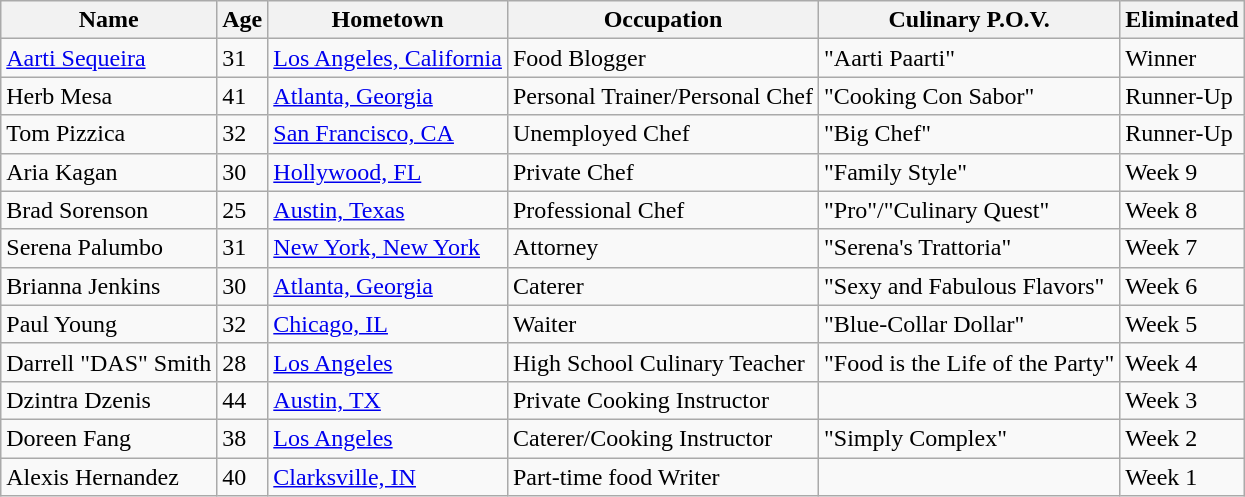<table class="wikitable">
<tr>
<th>Name</th>
<th>Age</th>
<th>Hometown</th>
<th>Occupation</th>
<th>Culinary P.O.V.</th>
<th>Eliminated</th>
</tr>
<tr>
<td><a href='#'>Aarti Sequeira</a></td>
<td>31</td>
<td><a href='#'>Los Angeles, California</a></td>
<td>Food Blogger</td>
<td>"Aarti Paarti"</td>
<td>Winner</td>
</tr>
<tr>
<td>Herb Mesa</td>
<td>41</td>
<td><a href='#'>Atlanta, Georgia</a></td>
<td>Personal Trainer/Personal Chef</td>
<td>"Cooking Con Sabor"</td>
<td>Runner-Up</td>
</tr>
<tr>
<td>Tom Pizzica</td>
<td>32</td>
<td><a href='#'>San Francisco, CA</a></td>
<td>Unemployed Chef</td>
<td>"Big Chef"</td>
<td>Runner-Up</td>
</tr>
<tr>
<td>Aria Kagan</td>
<td>30</td>
<td><a href='#'>Hollywood, FL</a></td>
<td>Private Chef</td>
<td>"Family Style"</td>
<td>Week 9</td>
</tr>
<tr>
<td>Brad Sorenson</td>
<td>25</td>
<td><a href='#'>Austin, Texas</a></td>
<td>Professional Chef</td>
<td>"Pro"/"Culinary Quest"</td>
<td>Week 8</td>
</tr>
<tr>
<td>Serena Palumbo</td>
<td>31</td>
<td><a href='#'>New York, New York</a></td>
<td>Attorney</td>
<td>"Serena's Trattoria"</td>
<td>Week 7</td>
</tr>
<tr>
<td>Brianna Jenkins</td>
<td>30</td>
<td><a href='#'>Atlanta, Georgia</a></td>
<td>Caterer</td>
<td>"Sexy and Fabulous Flavors"</td>
<td>Week 6</td>
</tr>
<tr>
<td>Paul Young</td>
<td>32</td>
<td><a href='#'>Chicago, IL</a></td>
<td>Waiter</td>
<td>"Blue-Collar Dollar"</td>
<td>Week 5</td>
</tr>
<tr>
<td>Darrell "DAS" Smith</td>
<td>28</td>
<td><a href='#'>Los Angeles</a></td>
<td>High School Culinary Teacher</td>
<td>"Food is the Life of the Party"</td>
<td>Week 4</td>
</tr>
<tr>
<td>Dzintra Dzenis</td>
<td>44</td>
<td><a href='#'>Austin, TX</a></td>
<td>Private Cooking Instructor</td>
<td></td>
<td>Week 3</td>
</tr>
<tr>
<td>Doreen Fang</td>
<td>38</td>
<td><a href='#'>Los Angeles</a></td>
<td>Caterer/Cooking Instructor</td>
<td>"Simply Complex"</td>
<td>Week 2</td>
</tr>
<tr>
<td>Alexis Hernandez</td>
<td>40</td>
<td><a href='#'>Clarksville, IN</a></td>
<td>Part-time food Writer</td>
<td></td>
<td>Week 1</td>
</tr>
</table>
